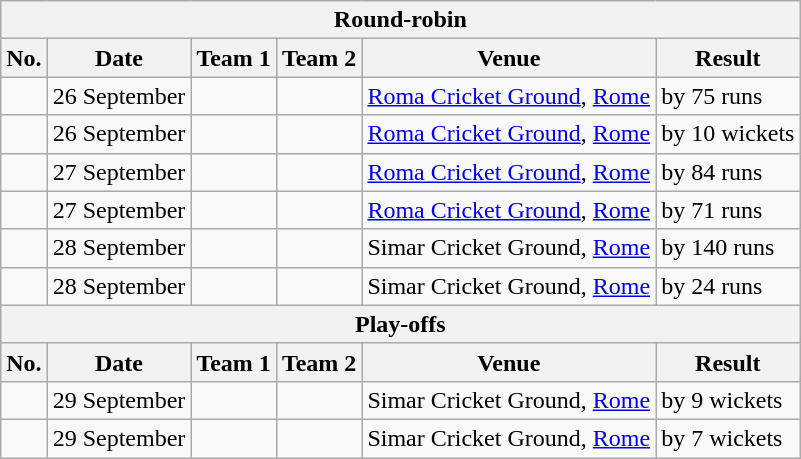<table class="wikitable">
<tr>
<th colspan="6">Round-robin</th>
</tr>
<tr>
<th>No.</th>
<th>Date</th>
<th>Team 1</th>
<th>Team 2</th>
<th>Venue</th>
<th>Result</th>
</tr>
<tr>
<td></td>
<td>26 September</td>
<td></td>
<td></td>
<td><a href='#'>Roma Cricket Ground</a>, <a href='#'>Rome</a></td>
<td> by 75 runs</td>
</tr>
<tr>
<td></td>
<td>26 September</td>
<td></td>
<td></td>
<td><a href='#'>Roma Cricket Ground</a>, <a href='#'>Rome</a></td>
<td> by 10 wickets</td>
</tr>
<tr>
<td></td>
<td>27 September</td>
<td></td>
<td></td>
<td><a href='#'>Roma Cricket Ground</a>, <a href='#'>Rome</a></td>
<td> by 84 runs</td>
</tr>
<tr>
<td></td>
<td>27 September</td>
<td></td>
<td></td>
<td><a href='#'>Roma Cricket Ground</a>, <a href='#'>Rome</a></td>
<td> by 71 runs</td>
</tr>
<tr>
<td></td>
<td>28 September</td>
<td></td>
<td></td>
<td>Simar Cricket Ground, <a href='#'>Rome</a></td>
<td> by 140 runs</td>
</tr>
<tr>
<td></td>
<td>28 September</td>
<td></td>
<td></td>
<td>Simar Cricket Ground, <a href='#'>Rome</a></td>
<td> by 24 runs</td>
</tr>
<tr>
<th colspan="6">Play-offs</th>
</tr>
<tr>
<th>No.</th>
<th>Date</th>
<th>Team 1</th>
<th>Team 2</th>
<th>Venue</th>
<th>Result</th>
</tr>
<tr>
<td></td>
<td>29 September</td>
<td></td>
<td></td>
<td>Simar Cricket Ground, <a href='#'>Rome</a></td>
<td> by 9 wickets</td>
</tr>
<tr>
<td></td>
<td>29 September</td>
<td></td>
<td></td>
<td>Simar Cricket Ground, <a href='#'>Rome</a></td>
<td> by 7 wickets</td>
</tr>
</table>
